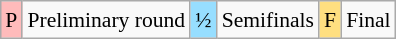<table class="wikitable" style="margin:0.5em auto; font-size:90%; line-height:1.25em; text-align:center;">
<tr>
<td bgcolor="#FFBBBB" align=center>P</td>
<td>Preliminary round</td>
<td bgcolor="#97DEFF" align=center>½</td>
<td>Semifinals</td>
<td bgcolor="#FFDF80" align=center>F</td>
<td>Final</td>
</tr>
</table>
